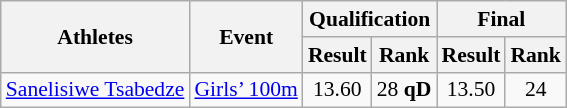<table class="wikitable" border="1" style="font-size:90%">
<tr>
<th rowspan=2>Athletes</th>
<th rowspan=2>Event</th>
<th colspan=2>Qualification</th>
<th colspan=2>Final</th>
</tr>
<tr>
<th>Result</th>
<th>Rank</th>
<th>Result</th>
<th>Rank</th>
</tr>
<tr>
<td><a href='#'>Sanelisiwe Tsabedze</a></td>
<td><a href='#'>Girls’ 100m</a></td>
<td align=center>13.60</td>
<td align=center>28 <strong>qD</strong></td>
<td align=center>13.50</td>
<td align=center>24</td>
</tr>
</table>
